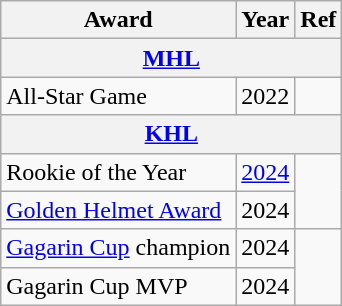<table class="wikitable">
<tr>
<th>Award</th>
<th>Year</th>
<th>Ref</th>
</tr>
<tr>
<th colspan="3"><a href='#'>MHL</a></th>
</tr>
<tr>
<td>All-Star Game</td>
<td>2022</td>
<td></td>
</tr>
<tr>
<th colspan="3"><a href='#'>KHL</a></th>
</tr>
<tr>
<td>Rookie of the Year</td>
<td><a href='#'>2024</a></td>
<td rowspan="2"></td>
</tr>
<tr>
<td><a href='#'>Golden Helmet Award</a></td>
<td>2024</td>
</tr>
<tr>
<td><a href='#'>Gagarin Cup</a> champion</td>
<td>2024</td>
<td rowspan="2"></td>
</tr>
<tr>
<td>Gagarin Cup MVP</td>
<td>2024</td>
</tr>
</table>
